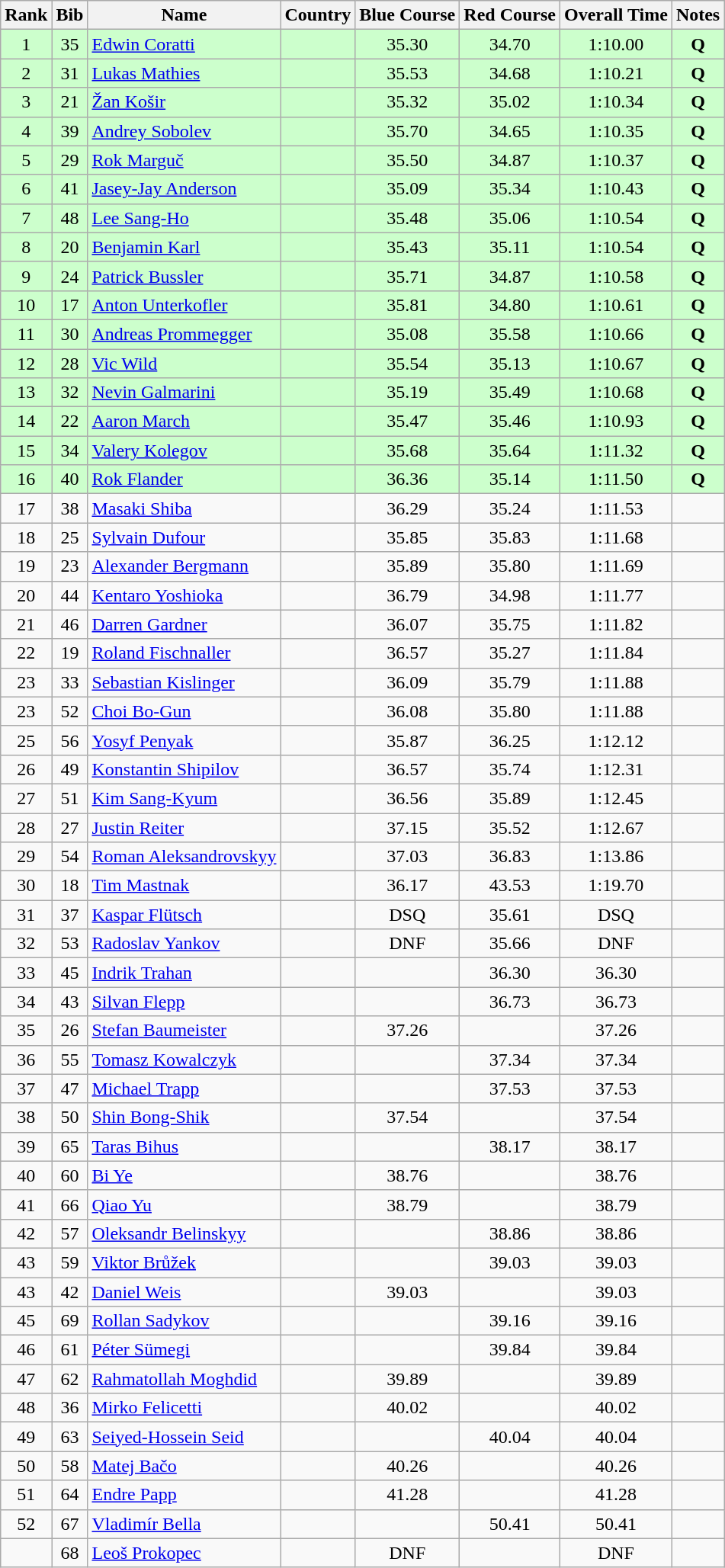<table class="wikitable sortable" style="text-align:center">
<tr>
<th>Rank</th>
<th>Bib</th>
<th>Name</th>
<th>Country</th>
<th>Blue Course</th>
<th>Red Course</th>
<th>Overall Time</th>
<th>Notes</th>
</tr>
<tr bgcolor="#ccffcc">
<td>1</td>
<td>35</td>
<td align=left><a href='#'>Edwin Coratti</a></td>
<td align=left></td>
<td>35.30</td>
<td>34.70</td>
<td>1:10.00</td>
<td><strong>Q</strong></td>
</tr>
<tr bgcolor="#ccffcc">
<td>2</td>
<td>31</td>
<td align=left><a href='#'>Lukas Mathies</a></td>
<td align=left></td>
<td>35.53</td>
<td>34.68</td>
<td>1:10.21</td>
<td><strong>Q</strong></td>
</tr>
<tr bgcolor="#ccffcc">
<td>3</td>
<td>21</td>
<td align=left><a href='#'>Žan Košir</a></td>
<td align=left></td>
<td>35.32</td>
<td>35.02</td>
<td>1:10.34</td>
<td><strong>Q</strong></td>
</tr>
<tr bgcolor="#ccffcc">
<td>4</td>
<td>39</td>
<td align=left><a href='#'>Andrey Sobolev</a></td>
<td align=left></td>
<td>35.70</td>
<td>34.65</td>
<td>1:10.35</td>
<td><strong>Q</strong></td>
</tr>
<tr bgcolor="#ccffcc">
<td>5</td>
<td>29</td>
<td align=left><a href='#'>Rok Marguč</a></td>
<td align=left></td>
<td>35.50</td>
<td>34.87</td>
<td>1:10.37</td>
<td><strong>Q</strong></td>
</tr>
<tr bgcolor="#ccffcc">
<td>6</td>
<td>41</td>
<td align=left><a href='#'>Jasey-Jay Anderson</a></td>
<td align=left></td>
<td>35.09</td>
<td>35.34</td>
<td>1:10.43</td>
<td><strong>Q</strong></td>
</tr>
<tr bgcolor="#ccffcc">
<td>7</td>
<td>48</td>
<td align=left><a href='#'>Lee Sang-Ho</a></td>
<td align=left></td>
<td>35.48</td>
<td>35.06</td>
<td>1:10.54</td>
<td><strong>Q</strong></td>
</tr>
<tr bgcolor="#ccffcc">
<td>8</td>
<td>20</td>
<td align=left><a href='#'>Benjamin Karl</a></td>
<td align=left></td>
<td>35.43</td>
<td>35.11</td>
<td>1:10.54</td>
<td><strong>Q</strong></td>
</tr>
<tr bgcolor="#ccffcc">
<td>9</td>
<td>24</td>
<td align=left><a href='#'>Patrick Bussler</a></td>
<td align=left></td>
<td>35.71</td>
<td>34.87</td>
<td>1:10.58</td>
<td><strong>Q</strong></td>
</tr>
<tr bgcolor="#ccffcc">
<td>10</td>
<td>17</td>
<td align=left><a href='#'>Anton Unterkofler</a></td>
<td align=left></td>
<td>35.81</td>
<td>34.80</td>
<td>1:10.61</td>
<td><strong>Q</strong></td>
</tr>
<tr bgcolor="#ccffcc">
<td>11</td>
<td>30</td>
<td align=left><a href='#'>Andreas Prommegger</a></td>
<td align=left></td>
<td>35.08</td>
<td>35.58</td>
<td>1:10.66</td>
<td><strong>Q</strong></td>
</tr>
<tr bgcolor="#ccffcc">
<td>12</td>
<td>28</td>
<td align=left><a href='#'>Vic Wild</a></td>
<td align=left></td>
<td>35.54</td>
<td>35.13</td>
<td>1:10.67</td>
<td><strong>Q</strong></td>
</tr>
<tr bgcolor="#ccffcc">
<td>13</td>
<td>32</td>
<td align=left><a href='#'>Nevin Galmarini</a></td>
<td align=left></td>
<td>35.19</td>
<td>35.49</td>
<td>1:10.68</td>
<td><strong>Q</strong></td>
</tr>
<tr bgcolor="#ccffcc">
<td>14</td>
<td>22</td>
<td align=left><a href='#'>Aaron March</a></td>
<td align=left></td>
<td>35.47</td>
<td>35.46</td>
<td>1:10.93</td>
<td><strong>Q</strong></td>
</tr>
<tr bgcolor="#ccffcc">
<td>15</td>
<td>34</td>
<td align=left><a href='#'>Valery Kolegov</a></td>
<td align=left></td>
<td>35.68</td>
<td>35.64</td>
<td>1:11.32</td>
<td><strong>Q</strong></td>
</tr>
<tr bgcolor="#ccffcc">
<td>16</td>
<td>40</td>
<td align=left><a href='#'>Rok Flander</a></td>
<td align=left></td>
<td>36.36</td>
<td>35.14</td>
<td>1:11.50</td>
<td><strong>Q</strong></td>
</tr>
<tr>
<td>17</td>
<td>38</td>
<td align=left><a href='#'>Masaki Shiba</a></td>
<td align=left></td>
<td>36.29</td>
<td>35.24</td>
<td>1:11.53</td>
<td></td>
</tr>
<tr>
<td>18</td>
<td>25</td>
<td align=left><a href='#'>Sylvain Dufour</a></td>
<td align=left></td>
<td>35.85</td>
<td>35.83</td>
<td>1:11.68</td>
<td></td>
</tr>
<tr>
<td>19</td>
<td>23</td>
<td align=left><a href='#'>Alexander Bergmann</a></td>
<td align=left></td>
<td>35.89</td>
<td>35.80</td>
<td>1:11.69</td>
<td></td>
</tr>
<tr>
<td>20</td>
<td>44</td>
<td align=left><a href='#'>Kentaro Yoshioka</a></td>
<td align=left></td>
<td>36.79</td>
<td>34.98</td>
<td>1:11.77</td>
<td></td>
</tr>
<tr>
<td>21</td>
<td>46</td>
<td align=left><a href='#'>Darren Gardner</a></td>
<td align=left></td>
<td>36.07</td>
<td>35.75</td>
<td>1:11.82</td>
<td></td>
</tr>
<tr>
<td>22</td>
<td>19</td>
<td align=left><a href='#'>Roland Fischnaller</a></td>
<td align=left></td>
<td>36.57</td>
<td>35.27</td>
<td>1:11.84</td>
<td></td>
</tr>
<tr>
<td>23</td>
<td>33</td>
<td align=left><a href='#'>Sebastian Kislinger</a></td>
<td align=left></td>
<td>36.09</td>
<td>35.79</td>
<td>1:11.88</td>
<td></td>
</tr>
<tr>
<td>23</td>
<td>52</td>
<td align=left><a href='#'>Choi Bo-Gun</a></td>
<td align=left></td>
<td>36.08</td>
<td>35.80</td>
<td>1:11.88</td>
<td></td>
</tr>
<tr>
<td>25</td>
<td>56</td>
<td align=left><a href='#'>Yosyf Penyak</a></td>
<td align=left></td>
<td>35.87</td>
<td>36.25</td>
<td>1:12.12</td>
<td></td>
</tr>
<tr>
<td>26</td>
<td>49</td>
<td align=left><a href='#'>Konstantin Shipilov</a></td>
<td align=left></td>
<td>36.57</td>
<td>35.74</td>
<td>1:12.31</td>
<td></td>
</tr>
<tr>
<td>27</td>
<td>51</td>
<td align=left><a href='#'>Kim Sang-Kyum</a></td>
<td align=left></td>
<td>36.56</td>
<td>35.89</td>
<td>1:12.45</td>
<td></td>
</tr>
<tr>
<td>28</td>
<td>27</td>
<td align=left><a href='#'>Justin Reiter</a></td>
<td align=left></td>
<td>37.15</td>
<td>35.52</td>
<td>1:12.67</td>
<td></td>
</tr>
<tr>
<td>29</td>
<td>54</td>
<td align=left><a href='#'>Roman Aleksandrovskyy</a></td>
<td align=left></td>
<td>37.03</td>
<td>36.83</td>
<td>1:13.86</td>
<td></td>
</tr>
<tr>
<td>30</td>
<td>18</td>
<td align=left><a href='#'>Tim Mastnak</a></td>
<td align=left></td>
<td>36.17</td>
<td>43.53</td>
<td>1:19.70</td>
<td></td>
</tr>
<tr>
<td>31</td>
<td>37</td>
<td align=left><a href='#'>Kaspar Flütsch</a></td>
<td align=left></td>
<td>DSQ</td>
<td>35.61</td>
<td>DSQ</td>
<td></td>
</tr>
<tr>
<td>32</td>
<td>53</td>
<td align=left><a href='#'>Radoslav Yankov</a></td>
<td align=left></td>
<td>DNF</td>
<td>35.66</td>
<td>DNF</td>
<td></td>
</tr>
<tr>
<td>33</td>
<td>45</td>
<td align=left><a href='#'>Indrik Trahan</a></td>
<td align=left></td>
<td></td>
<td>36.30</td>
<td>36.30</td>
<td></td>
</tr>
<tr>
<td>34</td>
<td>43</td>
<td align=left><a href='#'>Silvan Flepp</a></td>
<td align=left></td>
<td></td>
<td>36.73</td>
<td>36.73</td>
<td></td>
</tr>
<tr>
<td>35</td>
<td>26</td>
<td align=left><a href='#'>Stefan Baumeister</a></td>
<td align=left></td>
<td>37.26</td>
<td></td>
<td>37.26</td>
<td></td>
</tr>
<tr>
<td>36</td>
<td>55</td>
<td align=left><a href='#'>Tomasz Kowalczyk</a></td>
<td align=left></td>
<td></td>
<td>37.34</td>
<td>37.34</td>
<td></td>
</tr>
<tr>
<td>37</td>
<td>47</td>
<td align=left><a href='#'>Michael Trapp</a></td>
<td align=left></td>
<td></td>
<td>37.53</td>
<td>37.53</td>
<td></td>
</tr>
<tr>
<td>38</td>
<td>50</td>
<td align=left><a href='#'>Shin Bong-Shik</a></td>
<td align=left></td>
<td>37.54</td>
<td></td>
<td>37.54</td>
<td></td>
</tr>
<tr>
<td>39</td>
<td>65</td>
<td align=left><a href='#'>Taras Bihus</a></td>
<td align=left></td>
<td></td>
<td>38.17</td>
<td>38.17</td>
<td></td>
</tr>
<tr>
<td>40</td>
<td>60</td>
<td align=left><a href='#'>Bi Ye</a></td>
<td align=left></td>
<td>38.76</td>
<td></td>
<td>38.76</td>
<td></td>
</tr>
<tr>
<td>41</td>
<td>66</td>
<td align=left><a href='#'>Qiao Yu</a></td>
<td align=left></td>
<td>38.79</td>
<td></td>
<td>38.79</td>
<td></td>
</tr>
<tr>
<td>42</td>
<td>57</td>
<td align=left><a href='#'>Oleksandr Belinskyy</a></td>
<td align=left></td>
<td></td>
<td>38.86</td>
<td>38.86</td>
<td></td>
</tr>
<tr>
<td>43</td>
<td>59</td>
<td align=left><a href='#'>Viktor Brůžek</a></td>
<td align=left></td>
<td></td>
<td>39.03</td>
<td>39.03</td>
<td></td>
</tr>
<tr>
<td>43</td>
<td>42</td>
<td align=left><a href='#'>Daniel Weis</a></td>
<td align=left></td>
<td>39.03</td>
<td></td>
<td>39.03</td>
<td></td>
</tr>
<tr>
<td>45</td>
<td>69</td>
<td align=left><a href='#'>Rollan Sadykov</a></td>
<td align=left></td>
<td></td>
<td>39.16</td>
<td>39.16</td>
<td></td>
</tr>
<tr>
<td>46</td>
<td>61</td>
<td align=left><a href='#'>Péter Sümegi</a></td>
<td align=left></td>
<td></td>
<td>39.84</td>
<td>39.84</td>
<td></td>
</tr>
<tr>
<td>47</td>
<td>62</td>
<td align=left><a href='#'>Rahmatollah Moghdid</a></td>
<td align=left></td>
<td>39.89</td>
<td></td>
<td>39.89</td>
<td></td>
</tr>
<tr>
<td>48</td>
<td>36</td>
<td align=left><a href='#'>Mirko Felicetti</a></td>
<td align=left></td>
<td>40.02</td>
<td></td>
<td>40.02</td>
<td></td>
</tr>
<tr>
<td>49</td>
<td>63</td>
<td align=left><a href='#'>Seiyed-Hossein Seid</a></td>
<td align=left></td>
<td></td>
<td>40.04</td>
<td>40.04</td>
<td></td>
</tr>
<tr>
<td>50</td>
<td>58</td>
<td align=left><a href='#'>Matej Bačo</a></td>
<td align=left></td>
<td>40.26</td>
<td></td>
<td>40.26</td>
<td></td>
</tr>
<tr>
<td>51</td>
<td>64</td>
<td align=left><a href='#'>Endre Papp</a></td>
<td align=left></td>
<td>41.28</td>
<td></td>
<td>41.28</td>
<td></td>
</tr>
<tr>
<td>52</td>
<td>67</td>
<td align=left><a href='#'>Vladimír Bella</a></td>
<td align=left></td>
<td></td>
<td>50.41</td>
<td>50.41</td>
<td></td>
</tr>
<tr>
<td></td>
<td>68</td>
<td align=left><a href='#'>Leoš Prokopec</a></td>
<td align=left></td>
<td>DNF</td>
<td></td>
<td>DNF</td>
<td></td>
</tr>
</table>
